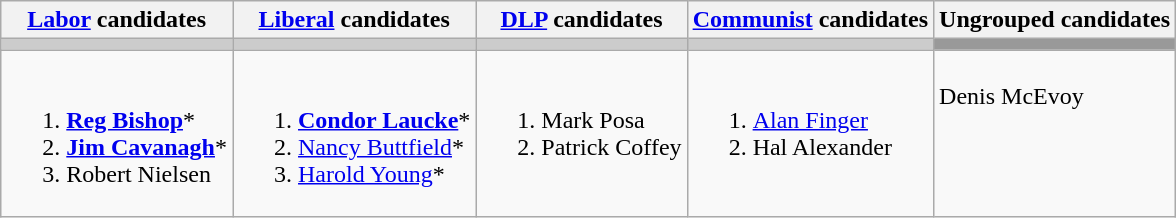<table class="wikitable">
<tr>
<th><a href='#'>Labor</a> candidates</th>
<th><a href='#'>Liberal</a> candidates</th>
<th><a href='#'>DLP</a> candidates</th>
<th><a href='#'>Communist</a> candidates</th>
<th>Ungrouped candidates</th>
</tr>
<tr bgcolor="#cccccc">
<td></td>
<td></td>
<td></td>
<td></td>
<td bgcolor="#999999"></td>
</tr>
<tr>
<td><br><ol><li><strong><a href='#'>Reg Bishop</a></strong>*</li><li><strong><a href='#'>Jim Cavanagh</a></strong>*</li><li>Robert Nielsen</li></ol></td>
<td><br><ol><li><strong><a href='#'>Condor Laucke</a></strong>*</li><li><a href='#'>Nancy Buttfield</a>*</li><li><a href='#'>Harold Young</a>*</li></ol></td>
<td valign=top><br><ol><li>Mark Posa</li><li>Patrick Coffey</li></ol></td>
<td valign=top><br><ol><li><a href='#'>Alan Finger</a></li><li>Hal Alexander</li></ol></td>
<td valign=top><br>Denis McEvoy</td>
</tr>
</table>
